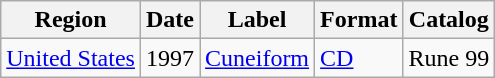<table class="wikitable">
<tr>
<th>Region</th>
<th>Date</th>
<th>Label</th>
<th>Format</th>
<th>Catalog</th>
</tr>
<tr>
<td><a href='#'>United States</a></td>
<td>1997</td>
<td><a href='#'>Cuneiform</a></td>
<td><a href='#'>CD</a></td>
<td>Rune 99</td>
</tr>
</table>
